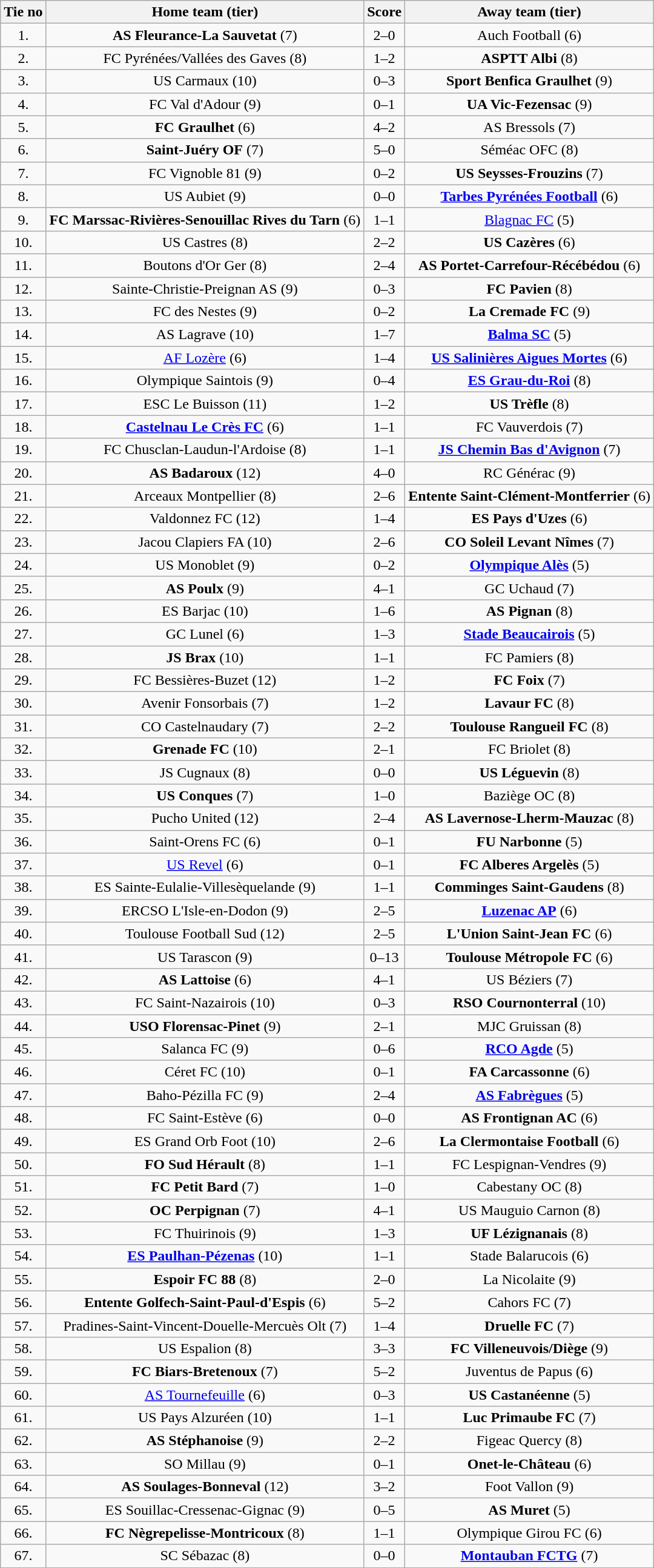<table class="wikitable" style="text-align: center">
<tr>
<th>Tie no</th>
<th>Home team (tier)</th>
<th>Score</th>
<th>Away team (tier)</th>
</tr>
<tr>
<td>1.</td>
<td><strong>AS Fleurance-La Sauvetat</strong> (7)</td>
<td>2–0</td>
<td>Auch Football (6)</td>
</tr>
<tr>
<td>2.</td>
<td>FC Pyrénées/Vallées des Gaves (8)</td>
<td>1–2</td>
<td><strong>ASPTT Albi</strong> (8)</td>
</tr>
<tr>
<td>3.</td>
<td>US Carmaux (10)</td>
<td>0–3</td>
<td><strong>Sport Benfica Graulhet</strong> (9)</td>
</tr>
<tr>
<td>4.</td>
<td>FC Val d'Adour (9)</td>
<td>0–1</td>
<td><strong>UA Vic-Fezensac</strong> (9)</td>
</tr>
<tr>
<td>5.</td>
<td><strong>FC Graulhet</strong> (6)</td>
<td>4–2</td>
<td>AS Bressols (7)</td>
</tr>
<tr>
<td>6.</td>
<td><strong>Saint-Juéry OF</strong> (7)</td>
<td>5–0</td>
<td>Séméac OFC (8)</td>
</tr>
<tr>
<td>7.</td>
<td>FC Vignoble 81 (9)</td>
<td>0–2</td>
<td><strong>US Seysses-Frouzins</strong> (7)</td>
</tr>
<tr>
<td>8.</td>
<td>US Aubiet (9)</td>
<td>0–0 </td>
<td><strong><a href='#'>Tarbes Pyrénées Football</a></strong> (6)</td>
</tr>
<tr>
<td>9.</td>
<td><strong>FC Marssac-Rivières-Senouillac Rives du Tarn</strong> (6)</td>
<td>1–1 </td>
<td><a href='#'>Blagnac FC</a> (5)</td>
</tr>
<tr>
<td>10.</td>
<td>US Castres (8)</td>
<td>2–2 </td>
<td><strong>US Cazères</strong> (6)</td>
</tr>
<tr>
<td>11.</td>
<td>Boutons d'Or Ger (8)</td>
<td>2–4</td>
<td><strong>AS Portet-Carrefour-Récébédou</strong> (6)</td>
</tr>
<tr>
<td>12.</td>
<td>Sainte-Christie-Preignan AS (9)</td>
<td>0–3</td>
<td><strong>FC Pavien</strong> (8)</td>
</tr>
<tr>
<td>13.</td>
<td>FC des Nestes (9)</td>
<td>0–2</td>
<td><strong>La Cremade FC</strong> (9)</td>
</tr>
<tr>
<td>14.</td>
<td>AS Lagrave (10)</td>
<td>1–7</td>
<td><strong><a href='#'>Balma SC</a></strong> (5)</td>
</tr>
<tr>
<td>15.</td>
<td><a href='#'>AF Lozère</a> (6)</td>
<td>1–4</td>
<td><strong><a href='#'>US Salinières Aigues Mortes</a></strong> (6)</td>
</tr>
<tr>
<td>16.</td>
<td>Olympique Saintois (9)</td>
<td>0–4</td>
<td><strong><a href='#'>ES Grau-du-Roi</a></strong> (8)</td>
</tr>
<tr>
<td>17.</td>
<td>ESC Le Buisson (11)</td>
<td>1–2</td>
<td><strong>US Trèfle</strong> (8)</td>
</tr>
<tr>
<td>18.</td>
<td><strong><a href='#'>Castelnau Le Crès FC</a></strong> (6)</td>
<td>1–1 </td>
<td>FC Vauverdois (7)</td>
</tr>
<tr>
<td>19.</td>
<td>FC Chusclan-Laudun-l'Ardoise (8)</td>
<td>1–1 </td>
<td><strong><a href='#'>JS Chemin Bas d'Avignon</a></strong> (7)</td>
</tr>
<tr>
<td>20.</td>
<td><strong>AS Badaroux</strong> (12)</td>
<td>4–0</td>
<td>RC Générac (9)</td>
</tr>
<tr>
<td>21.</td>
<td>Arceaux Montpellier (8)</td>
<td>2–6</td>
<td><strong>Entente Saint-Clément-Montferrier</strong> (6)</td>
</tr>
<tr>
<td>22.</td>
<td>Valdonnez FC (12)</td>
<td>1–4</td>
<td><strong>ES Pays d'Uzes</strong> (6)</td>
</tr>
<tr>
<td>23.</td>
<td>Jacou Clapiers FA (10)</td>
<td>2–6</td>
<td><strong>CO Soleil Levant Nîmes</strong> (7)</td>
</tr>
<tr>
<td>24.</td>
<td>US Monoblet (9)</td>
<td>0–2</td>
<td><strong><a href='#'>Olympique Alès</a></strong> (5)</td>
</tr>
<tr>
<td>25.</td>
<td><strong>AS Poulx</strong> (9)</td>
<td>4–1</td>
<td>GC Uchaud (7)</td>
</tr>
<tr>
<td>26.</td>
<td>ES Barjac (10)</td>
<td>1–6</td>
<td><strong>AS Pignan</strong> (8)</td>
</tr>
<tr>
<td>27.</td>
<td>GC Lunel (6)</td>
<td>1–3</td>
<td><strong><a href='#'>Stade Beaucairois</a></strong> (5)</td>
</tr>
<tr>
<td>28.</td>
<td><strong>JS Brax</strong> (10)</td>
<td>1–1 </td>
<td>FC Pamiers (8)</td>
</tr>
<tr>
<td>29.</td>
<td>FC Bessières-Buzet (12)</td>
<td>1–2</td>
<td><strong>FC Foix</strong> (7)</td>
</tr>
<tr>
<td>30.</td>
<td>Avenir Fonsorbais (7)</td>
<td>1–2</td>
<td><strong>Lavaur FC</strong> (8)</td>
</tr>
<tr>
<td>31.</td>
<td>CO Castelnaudary (7)</td>
<td>2–2 </td>
<td><strong>Toulouse Rangueil FC</strong> (8)</td>
</tr>
<tr>
<td>32.</td>
<td><strong>Grenade FC</strong> (10)</td>
<td>2–1</td>
<td>FC Briolet (8)</td>
</tr>
<tr>
<td>33.</td>
<td>JS Cugnaux (8)</td>
<td>0–0 </td>
<td><strong>US Léguevin</strong> (8)</td>
</tr>
<tr>
<td>34.</td>
<td><strong>US Conques</strong> (7)</td>
<td>1–0</td>
<td>Baziège OC (8)</td>
</tr>
<tr>
<td>35.</td>
<td>Pucho United (12)</td>
<td>2–4</td>
<td><strong>AS Lavernose-Lherm-Mauzac</strong> (8)</td>
</tr>
<tr>
<td>36.</td>
<td>Saint-Orens FC (6)</td>
<td>0–1</td>
<td><strong>FU Narbonne</strong> (5)</td>
</tr>
<tr>
<td>37.</td>
<td><a href='#'>US Revel</a> (6)</td>
<td>0–1</td>
<td><strong>FC Alberes Argelès</strong> (5)</td>
</tr>
<tr>
<td>38.</td>
<td>ES Sainte-Eulalie-Villesèquelande (9)</td>
<td>1–1 </td>
<td><strong>Comminges Saint-Gaudens</strong> (8)</td>
</tr>
<tr>
<td>39.</td>
<td>ERCSO L'Isle-en-Dodon (9)</td>
<td>2–5</td>
<td><strong><a href='#'>Luzenac AP</a></strong> (6)</td>
</tr>
<tr>
<td>40.</td>
<td>Toulouse Football Sud (12)</td>
<td>2–5</td>
<td><strong>L'Union Saint-Jean FC</strong> (6)</td>
</tr>
<tr>
<td>41.</td>
<td>US Tarascon (9)</td>
<td>0–13</td>
<td><strong>Toulouse Métropole FC</strong> (6)</td>
</tr>
<tr>
<td>42.</td>
<td><strong>AS Lattoise</strong> (6)</td>
<td>4–1</td>
<td>US Béziers (7)</td>
</tr>
<tr>
<td>43.</td>
<td>FC Saint-Nazairois (10)</td>
<td>0–3</td>
<td><strong>RSO Cournonterral</strong> (10)</td>
</tr>
<tr>
<td>44.</td>
<td><strong>USO Florensac-Pinet</strong> (9)</td>
<td>2–1</td>
<td>MJC Gruissan (8)</td>
</tr>
<tr>
<td>45.</td>
<td>Salanca FC (9)</td>
<td>0–6</td>
<td><strong><a href='#'>RCO Agde</a></strong> (5)</td>
</tr>
<tr>
<td>46.</td>
<td>Céret FC (10)</td>
<td>0–1</td>
<td><strong>FA Carcassonne</strong> (6)</td>
</tr>
<tr>
<td>47.</td>
<td>Baho-Pézilla FC (9)</td>
<td>2–4</td>
<td><strong><a href='#'>AS Fabrègues</a></strong> (5)</td>
</tr>
<tr>
<td>48.</td>
<td>FC Saint-Estève (6)</td>
<td>0–0 </td>
<td><strong>AS Frontignan AC</strong> (6)</td>
</tr>
<tr>
<td>49.</td>
<td>ES Grand Orb Foot (10)</td>
<td>2–6</td>
<td><strong>La Clermontaise Football</strong> (6)</td>
</tr>
<tr>
<td>50.</td>
<td><strong>FO Sud Hérault</strong> (8)</td>
<td>1–1 </td>
<td>FC Lespignan-Vendres (9)</td>
</tr>
<tr>
<td>51.</td>
<td><strong>FC Petit Bard</strong> (7)</td>
<td>1–0</td>
<td>Cabestany OC (8)</td>
</tr>
<tr>
<td>52.</td>
<td><strong>OC Perpignan</strong> (7)</td>
<td>4–1</td>
<td>US Mauguio Carnon (8)</td>
</tr>
<tr>
<td>53.</td>
<td>FC Thuirinois (9)</td>
<td>1–3</td>
<td><strong>UF Lézignanais</strong> (8)</td>
</tr>
<tr>
<td>54.</td>
<td><strong><a href='#'>ES Paulhan-Pézenas</a></strong> (10)</td>
<td>1–1 </td>
<td>Stade Balarucois (6)</td>
</tr>
<tr>
<td>55.</td>
<td><strong>Espoir FC 88</strong> (8)</td>
<td>2–0</td>
<td>La Nicolaite (9)</td>
</tr>
<tr>
<td>56.</td>
<td><strong>Entente Golfech-Saint-Paul-d'Espis</strong> (6)</td>
<td>5–2</td>
<td>Cahors FC (7)</td>
</tr>
<tr>
<td>57.</td>
<td>Pradines-Saint-Vincent-Douelle-Mercuès Olt (7)</td>
<td>1–4</td>
<td><strong>Druelle FC</strong> (7)</td>
</tr>
<tr>
<td>58.</td>
<td>US Espalion (8)</td>
<td>3–3 </td>
<td><strong>FC Villeneuvois/Diège</strong> (9)</td>
</tr>
<tr>
<td>59.</td>
<td><strong>FC Biars-Bretenoux</strong> (7)</td>
<td>5–2</td>
<td>Juventus de Papus (6)</td>
</tr>
<tr>
<td>60.</td>
<td><a href='#'>AS Tournefeuille</a> (6)</td>
<td>0–3</td>
<td><strong>US Castanéenne</strong> (5)</td>
</tr>
<tr>
<td>61.</td>
<td>US Pays Alzuréen (10)</td>
<td>1–1 </td>
<td><strong>Luc Primaube FC</strong> (7)</td>
</tr>
<tr>
<td>62.</td>
<td><strong>AS Stéphanoise</strong> (9)</td>
<td>2–2 </td>
<td>Figeac Quercy (8)</td>
</tr>
<tr>
<td>63.</td>
<td>SO Millau (9)</td>
<td>0–1</td>
<td><strong>Onet-le-Château</strong> (6)</td>
</tr>
<tr>
<td>64.</td>
<td><strong>AS Soulages-Bonneval</strong> (12)</td>
<td>3–2</td>
<td>Foot Vallon (9)</td>
</tr>
<tr>
<td>65.</td>
<td>ES Souillac-Cressenac-Gignac (9)</td>
<td>0–5</td>
<td><strong>AS Muret</strong> (5)</td>
</tr>
<tr>
<td>66.</td>
<td><strong>FC Nègrepelisse-Montricoux</strong> (8)</td>
<td>1–1 </td>
<td>Olympique Girou FC (6)</td>
</tr>
<tr>
<td>67.</td>
<td>SC Sébazac (8)</td>
<td>0–0 </td>
<td><strong><a href='#'>Montauban FCTG</a></strong> (7)</td>
</tr>
</table>
